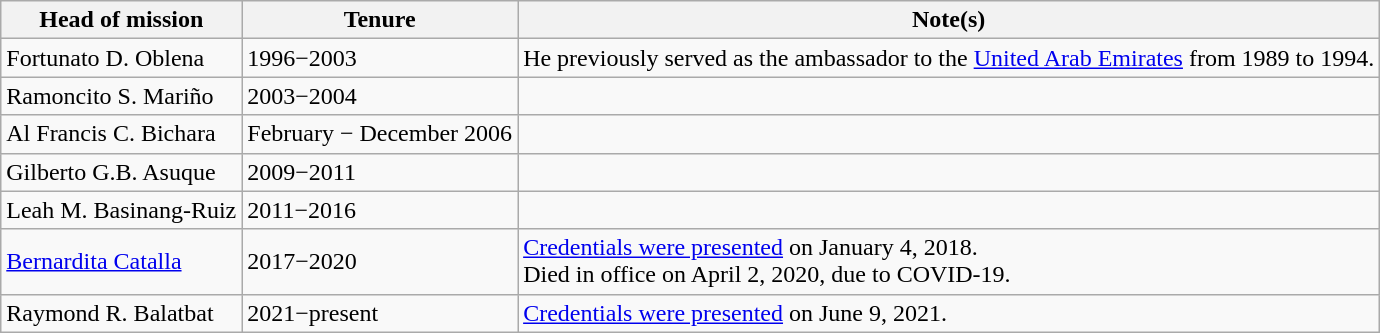<table class=wikitable>
<tr>
<th>Head of mission</th>
<th>Tenure</th>
<th>Note(s)</th>
</tr>
<tr>
<td>Fortunato D. Oblena</td>
<td>1996−2003</td>
<td>He previously served as the ambassador to the <a href='#'>United Arab Emirates</a> from 1989 to 1994.</td>
</tr>
<tr>
<td>Ramoncito S. Mariño</td>
<td>2003−2004</td>
<td></td>
</tr>
<tr>
<td>Al Francis C. Bichara</td>
<td>February − December 2006</td>
<td></td>
</tr>
<tr>
<td>Gilberto G.B. Asuque</td>
<td>2009−2011</td>
<td></td>
</tr>
<tr>
<td>Leah M. Basinang-Ruiz</td>
<td>2011−2016</td>
<td></td>
</tr>
<tr>
<td><a href='#'>Bernardita Catalla</a></td>
<td>2017−2020</td>
<td><a href='#'>Credentials were presented</a> on January 4, 2018.<br>Died in office on April 2, 2020, due to COVID-19.</td>
</tr>
<tr>
<td>Raymond R. Balatbat</td>
<td>2021−present</td>
<td><a href='#'>Credentials were presented</a> on June 9, 2021.</td>
</tr>
</table>
